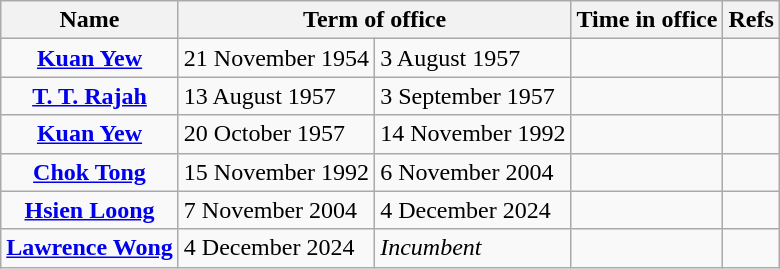<table class="wikitable">
<tr>
<th>Name</th>
<th colspan="2">Term of office</th>
<th>Time in office</th>
<th>Refs</th>
</tr>
<tr>
<td align="center"><strong><a href='#'> Kuan Yew</a></strong></td>
<td>21 November 1954</td>
<td>3 August 1957</td>
<td></td>
<td></td>
</tr>
<tr>
<td align="center"><strong><a href='#'>T. T. Rajah</a></strong></td>
<td>13 August 1957</td>
<td>3 September 1957</td>
<td></td>
<td></td>
</tr>
<tr>
<td align="center"><strong><a href='#'> Kuan Yew</a></strong></td>
<td>20 October 1957</td>
<td>14 November 1992</td>
<td></td>
<td></td>
</tr>
<tr>
<td align="center"><strong><a href='#'> Chok Tong</a></strong></td>
<td>15 November 1992</td>
<td>6 November 2004</td>
<td></td>
<td></td>
</tr>
<tr>
<td align="center"><strong><a href='#'> Hsien Loong</a></strong></td>
<td>7 November 2004</td>
<td>4 December 2024</td>
<td></td>
<td></td>
</tr>
<tr>
<td align="center"><strong><a href='#'>Lawrence Wong</a></strong></td>
<td>4 December 2024</td>
<td><em>Incumbent</em></td>
<td></td>
<td></td>
</tr>
</table>
